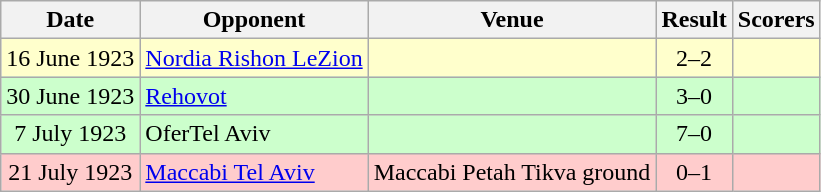<table class="wikitable">
<tr>
<th>Date</th>
<th>Opponent</th>
<th>Venue</th>
<th>Result</th>
<th>Scorers</th>
</tr>
<tr bgcolor=ffffcc>
<td align=center>16 June 1923</td>
<td><a href='#'>Nordia Rishon LeZion</a></td>
<td></td>
<td align=center>2–2</td>
<td></td>
</tr>
<tr bgcolor=ccffcc>
<td align=center>30 June 1923</td>
<td><a href='#'>Rehovot</a></td>
<td></td>
<td align=center>3–0</td>
<td></td>
</tr>
<tr bgcolor=ccffcc>
<td align=center>7 July 1923</td>
<td>OferTel Aviv</td>
<td></td>
<td align=center>7–0</td>
<td></td>
</tr>
<tr bgcolor= ffcccc>
<td align=center>21 July 1923</td>
<td><a href='#'>Maccabi Tel Aviv</a></td>
<td>Maccabi Petah Tikva ground</td>
<td align=center>0–1</td>
<td></td>
</tr>
</table>
